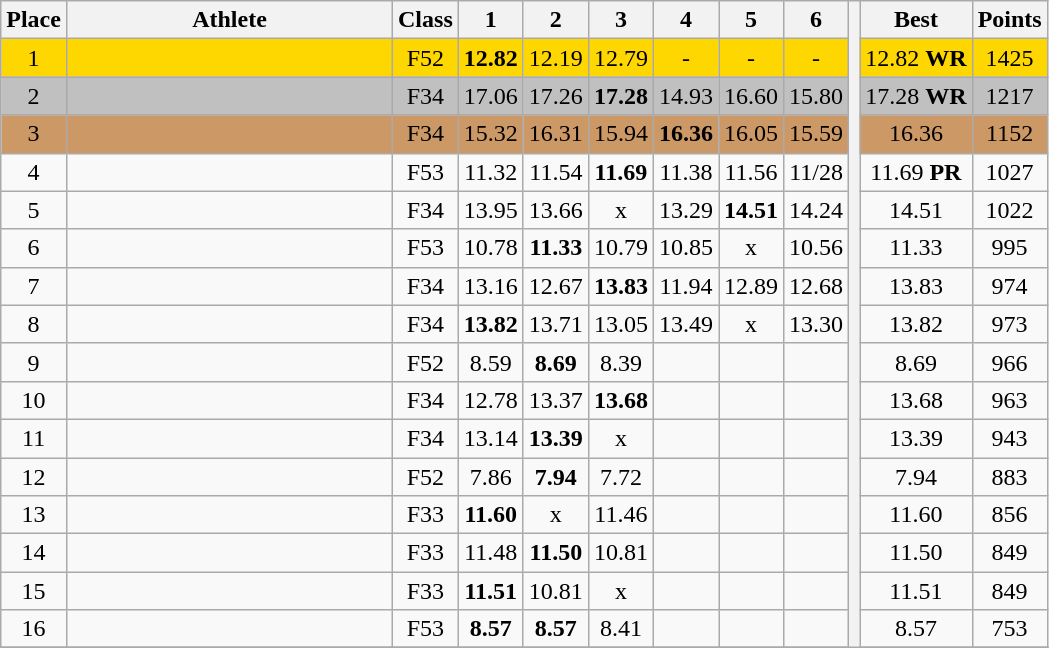<table class="wikitable" style="text-align:center">
<tr>
<th>Place</th>
<th width=210>Athlete</th>
<th>Class</th>
<th>1</th>
<th>2</th>
<th>3</th>
<th>4</th>
<th>5</th>
<th>6</th>
<th rowspan=20></th>
<th>Best</th>
<th>Points</th>
</tr>
<tr bgcolor=gold>
<td>1</td>
<td align=left></td>
<td>F52</td>
<td><strong>12.82</strong></td>
<td>12.19</td>
<td>12.79</td>
<td>-</td>
<td>-</td>
<td>-</td>
<td>12.82 <strong>WR</strong></td>
<td>1425</td>
</tr>
<tr bgcolor=silver>
<td>2</td>
<td align=left></td>
<td>F34</td>
<td>17.06</td>
<td>17.26</td>
<td><strong>17.28</strong></td>
<td>14.93</td>
<td>16.60</td>
<td>15.80</td>
<td>17.28 <strong>WR</strong></td>
<td>1217</td>
</tr>
<tr bgcolor=cc9966>
<td>3</td>
<td align=left></td>
<td>F34</td>
<td>15.32</td>
<td>16.31</td>
<td>15.94</td>
<td><strong>16.36</strong></td>
<td>16.05</td>
<td>15.59</td>
<td>16.36</td>
<td>1152</td>
</tr>
<tr>
<td>4</td>
<td align=left></td>
<td>F53</td>
<td>11.32</td>
<td>11.54</td>
<td><strong>11.69</strong></td>
<td>11.38</td>
<td>11.56</td>
<td>11/28</td>
<td>11.69 <strong>PR</strong></td>
<td>1027</td>
</tr>
<tr>
<td>5</td>
<td align=left></td>
<td>F34</td>
<td>13.95</td>
<td>13.66</td>
<td>x</td>
<td>13.29</td>
<td><strong>14.51</strong></td>
<td>14.24</td>
<td>14.51</td>
<td>1022</td>
</tr>
<tr>
<td>6</td>
<td align=left></td>
<td>F53</td>
<td>10.78</td>
<td><strong>11.33</strong></td>
<td>10.79</td>
<td>10.85</td>
<td>x</td>
<td>10.56</td>
<td>11.33</td>
<td>995</td>
</tr>
<tr>
<td>7</td>
<td align=left></td>
<td>F34</td>
<td>13.16</td>
<td>12.67</td>
<td><strong>13.83</strong></td>
<td>11.94</td>
<td>12.89</td>
<td>12.68</td>
<td>13.83</td>
<td>974</td>
</tr>
<tr>
<td>8</td>
<td align=left></td>
<td>F34</td>
<td><strong>13.82</strong></td>
<td>13.71</td>
<td>13.05</td>
<td>13.49</td>
<td>x</td>
<td>13.30</td>
<td>13.82</td>
<td>973</td>
</tr>
<tr>
<td>9</td>
<td align=left></td>
<td>F52</td>
<td>8.59</td>
<td><strong>8.69</strong></td>
<td>8.39</td>
<td></td>
<td></td>
<td></td>
<td>8.69</td>
<td>966</td>
</tr>
<tr>
<td>10</td>
<td align=left></td>
<td>F34</td>
<td>12.78</td>
<td>13.37</td>
<td><strong>13.68</strong></td>
<td></td>
<td></td>
<td></td>
<td>13.68</td>
<td>963</td>
</tr>
<tr>
<td>11</td>
<td align=left></td>
<td>F34</td>
<td>13.14</td>
<td><strong>13.39</strong></td>
<td>x</td>
<td></td>
<td></td>
<td></td>
<td>13.39</td>
<td>943</td>
</tr>
<tr>
<td>12</td>
<td align=left></td>
<td>F52</td>
<td>7.86</td>
<td><strong>7.94</strong></td>
<td>7.72</td>
<td></td>
<td></td>
<td></td>
<td>7.94</td>
<td>883</td>
</tr>
<tr>
<td>13</td>
<td align=left></td>
<td>F33</td>
<td><strong>11.60</strong></td>
<td>x</td>
<td>11.46</td>
<td></td>
<td></td>
<td></td>
<td>11.60</td>
<td>856</td>
</tr>
<tr>
<td>14</td>
<td align=left></td>
<td>F33</td>
<td>11.48</td>
<td><strong>11.50</strong></td>
<td>10.81</td>
<td></td>
<td></td>
<td></td>
<td>11.50</td>
<td>849</td>
</tr>
<tr>
<td>15</td>
<td align=left></td>
<td>F33</td>
<td><strong>11.51</strong></td>
<td>10.81</td>
<td>x</td>
<td></td>
<td></td>
<td></td>
<td>11.51</td>
<td>849</td>
</tr>
<tr>
<td>16</td>
<td align=left></td>
<td>F53</td>
<td><strong>8.57</strong></td>
<td><strong>8.57</strong></td>
<td>8.41</td>
<td></td>
<td></td>
<td></td>
<td>8.57</td>
<td>753</td>
</tr>
<tr>
</tr>
</table>
